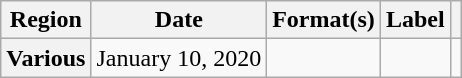<table class="wikitable plainrowheaders">
<tr>
<th scope="col">Region</th>
<th scope="col">Date</th>
<th scope="col">Format(s)</th>
<th scope="col">Label</th>
<th scope="col"></th>
</tr>
<tr>
<th scope="row">Various</th>
<td rowspan="2">January 10, 2020</td>
<td></td>
<td rowspan="2"></td>
<td style="text-align:center;"></td>
</tr>
</table>
